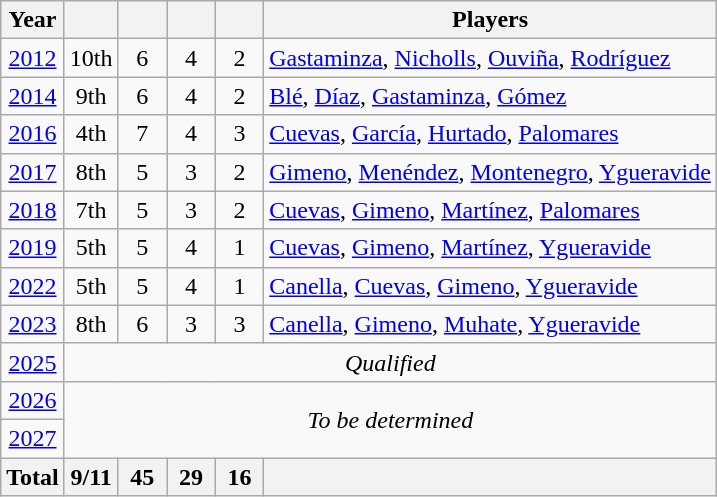<table class="wikitable" style="text-align: center;">
<tr>
<th>Year</th>
<th></th>
<th width=25px></th>
<th width=25px></th>
<th width=25px></th>
<th>Players</th>
</tr>
<tr>
<td> <a href='#'>2012</a></td>
<td>10th</td>
<td>6</td>
<td>4</td>
<td>2</td>
<td align=left><a href='#'>Gastaminza</a>, <a href='#'>Nicholls</a>, <a href='#'>Ouviña</a>, <a href='#'>Rodríguez</a></td>
</tr>
<tr>
<td> <a href='#'>2014</a></td>
<td>9th</td>
<td>6</td>
<td>4</td>
<td>2</td>
<td align=left><a href='#'>Blé</a>, <a href='#'>Díaz</a>, <a href='#'>Gastaminza</a>, <a href='#'>Gómez</a></td>
</tr>
<tr>
<td> <a href='#'>2016</a></td>
<td>4th</td>
<td>7</td>
<td>4</td>
<td>3</td>
<td align=left><a href='#'>Cuevas</a>, <a href='#'>García</a>, <a href='#'>Hurtado</a>, <a href='#'>Palomares</a></td>
</tr>
<tr>
<td> <a href='#'>2017</a></td>
<td>8th</td>
<td>5</td>
<td>3</td>
<td>2</td>
<td align=left><a href='#'>Gimeno</a>, <a href='#'>Menéndez</a>, <a href='#'>Montenegro</a>, <a href='#'>Ygueravide</a></td>
</tr>
<tr>
<td> <a href='#'>2018</a></td>
<td>7th</td>
<td>5</td>
<td>3</td>
<td>2</td>
<td align=left><a href='#'>Cuevas</a>, <a href='#'>Gimeno</a>, <a href='#'>Martínez</a>, <a href='#'>Palomares</a></td>
</tr>
<tr>
<td> <a href='#'>2019</a></td>
<td>5th</td>
<td>5</td>
<td>4</td>
<td>1</td>
<td align=left><a href='#'>Cuevas</a>, <a href='#'>Gimeno</a>, <a href='#'>Martínez</a>, <a href='#'>Ygueravide</a></td>
</tr>
<tr>
<td> <a href='#'>2022</a></td>
<td>5th</td>
<td>5</td>
<td>4</td>
<td>1</td>
<td align=left><a href='#'>Canella</a>, <a href='#'>Cuevas</a>, <a href='#'>Gimeno</a>, <a href='#'>Ygueravide</a></td>
</tr>
<tr>
<td> <a href='#'>2023</a></td>
<td>8th</td>
<td>6</td>
<td>3</td>
<td>3</td>
<td align=left><a href='#'>Canella</a>, <a href='#'>Gimeno</a>, <a href='#'>Muhate</a>, <a href='#'>Ygueravide</a></td>
</tr>
<tr>
<td> <a href='#'>2025</a></td>
<td colspan=5><em>Qualified</em></td>
</tr>
<tr>
<td> <a href='#'>2026</a></td>
<td colspan=5 rowspan=2><em>To be determined</em></td>
</tr>
<tr>
<td> <a href='#'>2027</a></td>
</tr>
<tr>
<th>Total</th>
<th>9/11</th>
<th>45</th>
<th>29</th>
<th>16</th>
<th></th>
</tr>
</table>
